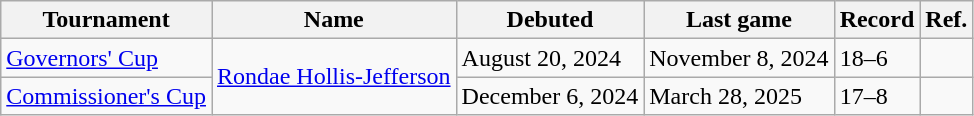<table class="wikitable">
<tr>
<th>Tournament</th>
<th>Name</th>
<th>Debuted</th>
<th>Last game</th>
<th>Record</th>
<th>Ref.</th>
</tr>
<tr>
<td><a href='#'>Governors' Cup</a></td>
<td rowspan=2><a href='#'>Rondae Hollis-Jefferson</a></td>
<td>August 20, 2024 </td>
<td>November 8, 2024 </td>
<td>18–6</td>
<td></td>
</tr>
<tr>
<td><a href='#'>Commissioner's Cup</a></td>
<td>December 6, 2024 </td>
<td>March 28, 2025 </td>
<td>17–8</td>
<td></td>
</tr>
</table>
